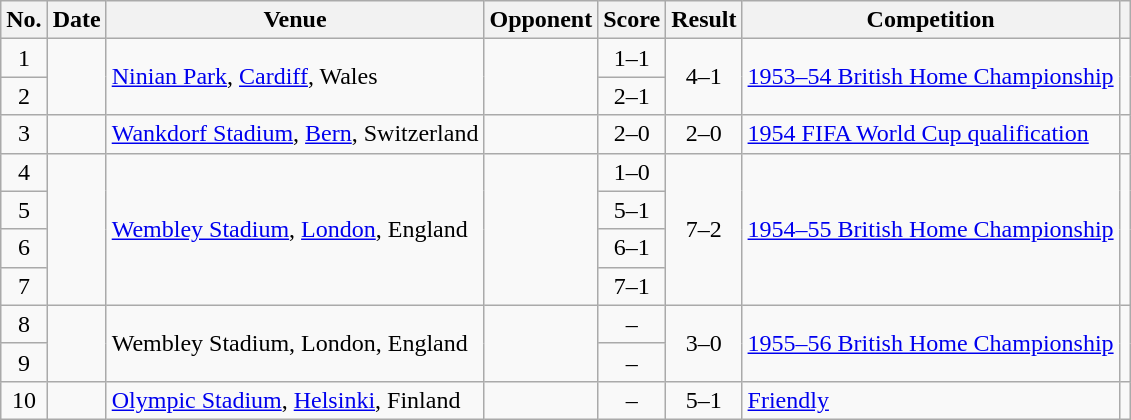<table class="wikitable sortable">
<tr>
<th scope="col">No.</th>
<th scope="col">Date</th>
<th scope="col">Venue</th>
<th scope="col">Opponent</th>
<th scope="col">Score</th>
<th scope="col">Result</th>
<th scope="col">Competition</th>
<th scope="col" class="unsortable"></th>
</tr>
<tr>
<td style="text-align:center">1</td>
<td rowspan="2"></td>
<td rowspan="2"><a href='#'>Ninian Park</a>, <a href='#'>Cardiff</a>, Wales</td>
<td rowspan="2"></td>
<td style="text-align:center">1–1</td>
<td rowspan="2" style="text-align:center">4–1</td>
<td rowspan="2"><a href='#'>1953–54 British Home Championship</a></td>
<td rowspan="2"></td>
</tr>
<tr>
<td style="text-align:center">2</td>
<td style="text-align:center">2–1</td>
</tr>
<tr>
<td style="text-align:center">3</td>
<td></td>
<td><a href='#'>Wankdorf Stadium</a>, <a href='#'>Bern</a>, Switzerland</td>
<td></td>
<td style="text-align:center">2–0</td>
<td style="text-align:center">2–0</td>
<td><a href='#'>1954 FIFA World Cup qualification</a></td>
<td></td>
</tr>
<tr>
<td style="text-align:center">4</td>
<td rowspan="4"></td>
<td rowspan="4"><a href='#'>Wembley Stadium</a>, <a href='#'>London</a>, England</td>
<td rowspan="4"></td>
<td style="text-align:center">1–0</td>
<td rowspan="4" style="text-align:center">7–2</td>
<td rowspan="4"><a href='#'>1954–55 British Home Championship</a></td>
<td rowspan="4"></td>
</tr>
<tr>
<td style="text-align:center">5</td>
<td style="text-align:center">5–1</td>
</tr>
<tr>
<td style="text-align:center">6</td>
<td style="text-align:center">6–1</td>
</tr>
<tr>
<td style="text-align:center">7</td>
<td style="text-align:center">7–1</td>
</tr>
<tr>
<td style="text-align:center">8</td>
<td rowspan="2"></td>
<td rowspan="2">Wembley Stadium, London, England</td>
<td rowspan="2"></td>
<td style="text-align:center">–</td>
<td rowspan="2" style="text-align:center">3–0</td>
<td rowspan="2"><a href='#'>1955–56 British Home Championship</a></td>
<td rowspan="2"></td>
</tr>
<tr>
<td style="text-align:center">9</td>
<td style="text-align:center">–</td>
</tr>
<tr>
<td style="text-align:center">10</td>
<td></td>
<td><a href='#'>Olympic Stadium</a>, <a href='#'>Helsinki</a>, Finland</td>
<td></td>
<td style="text-align:center">–</td>
<td style="text-align:center">5–1</td>
<td><a href='#'>Friendly</a></td>
<td></td>
</tr>
</table>
